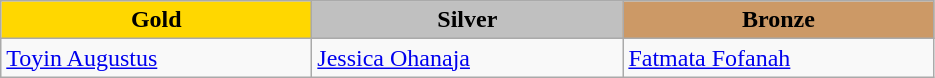<table class="wikitable" style="text-align:left">
<tr align="center">
<td width=200 bgcolor=gold><strong>Gold</strong></td>
<td width=200 bgcolor=silver><strong>Silver</strong></td>
<td width=200 bgcolor=CC9966><strong>Bronze</strong></td>
</tr>
<tr>
<td><a href='#'>Toyin Augustus</a><br><em></em></td>
<td><a href='#'>Jessica Ohanaja</a><br><em></em></td>
<td><a href='#'>Fatmata Fofanah</a><br><em></em></td>
</tr>
</table>
